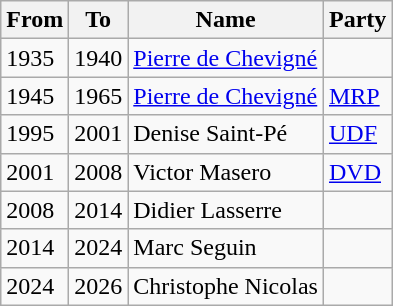<table class="wikitable">
<tr>
<th>From</th>
<th>To</th>
<th>Name</th>
<th>Party</th>
</tr>
<tr>
<td>1935</td>
<td>1940</td>
<td><a href='#'>Pierre de Chevigné</a></td>
<td></td>
</tr>
<tr>
<td>1945</td>
<td>1965</td>
<td><a href='#'>Pierre de Chevigné</a></td>
<td><a href='#'>MRP</a></td>
</tr>
<tr>
<td>1995</td>
<td>2001</td>
<td>Denise Saint-Pé</td>
<td><a href='#'>UDF</a></td>
</tr>
<tr>
<td>2001</td>
<td>2008</td>
<td>Victor Masero</td>
<td><a href='#'>DVD</a></td>
</tr>
<tr>
<td>2008</td>
<td>2014</td>
<td>Didier Lasserre</td>
<td></td>
</tr>
<tr>
<td>2014</td>
<td>2024</td>
<td>Marc Seguin</td>
<td></td>
</tr>
<tr>
<td>2024</td>
<td>2026</td>
<td>Christophe Nicolas</td>
<td></td>
</tr>
</table>
